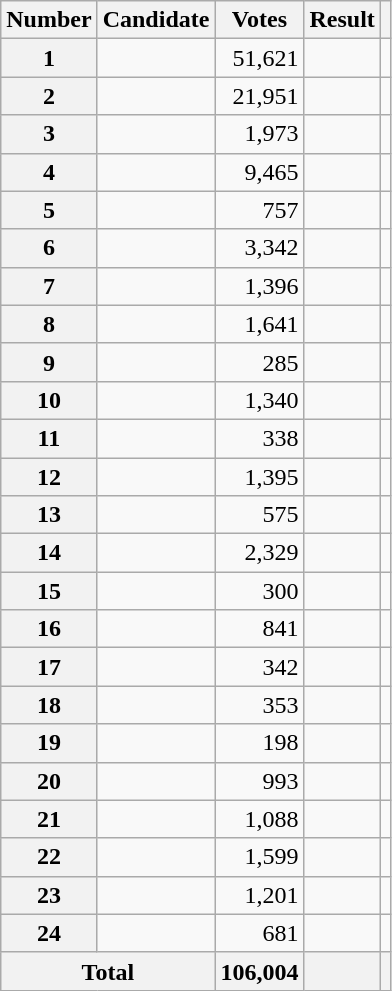<table class="wikitable sortable">
<tr>
<th scope="col">Number</th>
<th scope="col">Candidate</th>
<th scope="col">Votes</th>
<th scope="col">Result</th>
<th scope="col" class="unsortable"></th>
</tr>
<tr>
<th scope="row">1</th>
<td></td>
<td style="text-align:right">51,621</td>
<td></td>
<td></td>
</tr>
<tr>
<th scope="row">2</th>
<td></td>
<td style="text-align:right">21,951</td>
<td></td>
<td></td>
</tr>
<tr>
<th scope="row">3</th>
<td></td>
<td style="text-align:right">1,973</td>
<td></td>
<td></td>
</tr>
<tr>
<th scope="row">4</th>
<td></td>
<td style="text-align:right">9,465</td>
<td></td>
<td></td>
</tr>
<tr>
<th scope="row">5</th>
<td></td>
<td style="text-align:right">757</td>
<td></td>
<td></td>
</tr>
<tr>
<th scope="row">6</th>
<td></td>
<td style="text-align:right">3,342</td>
<td></td>
<td></td>
</tr>
<tr>
<th scope="row">7</th>
<td></td>
<td style="text-align:right">1,396</td>
<td></td>
<td></td>
</tr>
<tr>
<th scope="row">8</th>
<td></td>
<td style="text-align:right">1,641</td>
<td></td>
<td></td>
</tr>
<tr>
<th scope="row">9</th>
<td></td>
<td style="text-align:right">285</td>
<td></td>
<td></td>
</tr>
<tr>
<th scope="row">10</th>
<td></td>
<td style="text-align:right">1,340</td>
<td></td>
<td></td>
</tr>
<tr>
<th scope="row">11</th>
<td></td>
<td style="text-align:right">338</td>
<td></td>
<td></td>
</tr>
<tr>
<th scope="row">12</th>
<td></td>
<td style="text-align:right">1,395</td>
<td></td>
<td></td>
</tr>
<tr>
<th scope="row">13</th>
<td></td>
<td style="text-align:right">575</td>
<td></td>
<td></td>
</tr>
<tr>
<th scope="row">14</th>
<td></td>
<td style="text-align:right">2,329</td>
<td></td>
<td></td>
</tr>
<tr>
<th scope="row">15</th>
<td></td>
<td style="text-align:right">300</td>
<td></td>
<td></td>
</tr>
<tr>
<th scope="row">16</th>
<td></td>
<td style="text-align:right">841</td>
<td></td>
<td></td>
</tr>
<tr>
<th scope="row">17</th>
<td></td>
<td style="text-align:right">342</td>
<td></td>
<td></td>
</tr>
<tr>
<th scope="row">18</th>
<td></td>
<td style="text-align:right">353</td>
<td></td>
<td></td>
</tr>
<tr>
<th scope="row">19</th>
<td></td>
<td style="text-align:right">198</td>
<td></td>
<td></td>
</tr>
<tr>
<th scope="row">20</th>
<td></td>
<td style="text-align:right">993</td>
<td></td>
<td></td>
</tr>
<tr>
<th scope="row">21</th>
<td></td>
<td style="text-align:right">1,088</td>
<td></td>
<td></td>
</tr>
<tr>
<th scope="row">22</th>
<td></td>
<td style="text-align:right">1,599</td>
<td></td>
<td></td>
</tr>
<tr>
<th scope="row">23</th>
<td></td>
<td style="text-align:right">1,201</td>
<td></td>
<td></td>
</tr>
<tr>
<th scope="row">24</th>
<td></td>
<td style="text-align:right">681</td>
<td></td>
<td></td>
</tr>
<tr class="sortbottom">
<th scope="row" colspan="2">Total</th>
<th style="text-align:right">106,004</th>
<th></th>
<th></th>
</tr>
</table>
